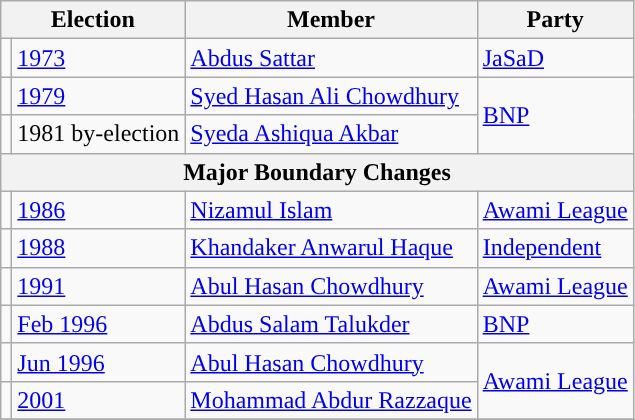<table class="wikitable">
<tr>
<th colspan="2">Election</th>
<th>Member</th>
<th>Party</th>
</tr>
<tr>
<td style="background-color:"></td>
<td><a href='#'>1973</a></td>
<td><a href='#'>Abdus Sattar</a></td>
<td><a href='#'>JaSaD</a></td>
</tr>
<tr>
<td style="background-color:"></td>
<td><a href='#'>1979</a></td>
<td><a href='#'>Syed Hasan Ali Chowdhury</a></td>
<td rowspan="2"><a href='#'>BNP</a></td>
</tr>
<tr>
<td style="background-color:"></td>
<td>1981 by-election</td>
<td><a href='#'>Syeda Ashiqua Akbar</a></td>
</tr>
<tr>
<th colspan="4">Major Boundary Changes</th>
</tr>
<tr>
<td style="background-color:"></td>
<td><a href='#'>1986</a></td>
<td><a href='#'>Nizamul Islam</a></td>
<td><a href='#'>Awami League</a></td>
</tr>
<tr>
<td style="background-color:"></td>
<td><a href='#'>1988</a></td>
<td><a href='#'>Khandaker Anwarul Haque</a></td>
<td><a href='#'>Independent</a></td>
</tr>
<tr>
<td style="background-color:"></td>
<td><a href='#'>1991</a></td>
<td><a href='#'>Abul Hasan Chowdhury</a></td>
<td><a href='#'>Awami League</a></td>
</tr>
<tr>
<td style="background-color:"></td>
<td><a href='#'>Feb 1996</a></td>
<td><a href='#'>Abdus Salam Talukder</a></td>
<td><a href='#'>BNP</a></td>
</tr>
<tr>
<td style="background-color:"></td>
<td><a href='#'>Jun 1996</a></td>
<td><a href='#'>Abul Hasan Chowdhury</a></td>
<td rowspan="2"><a href='#'>Awami League</a></td>
</tr>
<tr>
<td style="background-color:"></td>
<td><a href='#'>2001</a></td>
<td><a href='#'>Mohammad Abdur Razzaque</a></td>
</tr>
<tr>
</tr>
</table>
